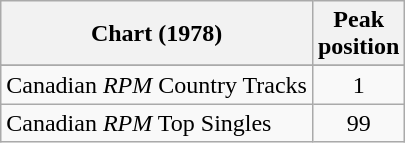<table class="wikitable sortable">
<tr>
<th align="left">Chart (1978)</th>
<th align="center">Peak<br>position</th>
</tr>
<tr>
</tr>
<tr>
</tr>
<tr>
<td align="left">Canadian <em>RPM</em> Country Tracks</td>
<td align="center">1</td>
</tr>
<tr>
<td align="left">Canadian <em>RPM</em> Top Singles</td>
<td align="center">99</td>
</tr>
</table>
